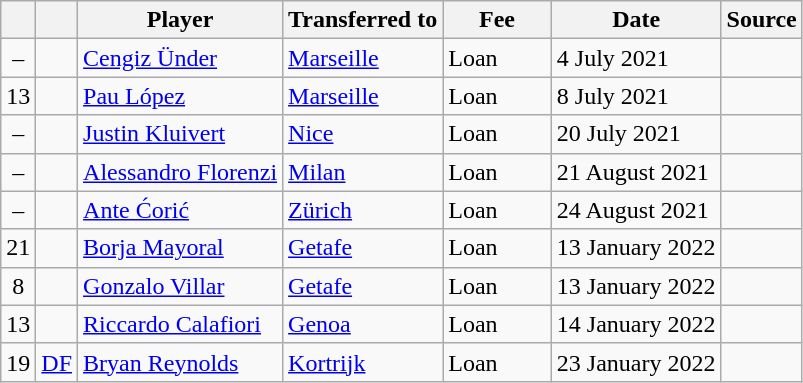<table class="wikitable sortable">
<tr>
<th></th>
<th></th>
<th scope=col>Player</th>
<th>Transferred to</th>
<th !scope=col; style="width: 65px;">Fee</th>
<th scope=col>Date</th>
<th scope=col>Source</th>
</tr>
<tr>
<td align=center>–</td>
<td align=center></td>
<td> <a href='#'>Cengiz Ünder</a></td>
<td> <a href='#'>Marseille</a></td>
<td>Loan</td>
<td>4 July 2021</td>
<td></td>
</tr>
<tr>
<td align=center>13</td>
<td align=center></td>
<td> <a href='#'>Pau López</a></td>
<td> <a href='#'>Marseille</a></td>
<td>Loan</td>
<td>8 July 2021</td>
<td></td>
</tr>
<tr>
<td align=center>–</td>
<td align=center></td>
<td> <a href='#'>Justin Kluivert</a></td>
<td> <a href='#'>Nice</a></td>
<td>Loan</td>
<td>20 July 2021</td>
<td></td>
</tr>
<tr>
<td align=center>–</td>
<td align=center></td>
<td> <a href='#'>Alessandro Florenzi</a></td>
<td> <a href='#'>Milan</a></td>
<td>Loan</td>
<td>21 August 2021</td>
<td></td>
</tr>
<tr>
<td align=center>–</td>
<td align=center></td>
<td> <a href='#'>Ante Ćorić</a></td>
<td> <a href='#'>Zürich</a></td>
<td>Loan</td>
<td>24 August 2021</td>
<td></td>
</tr>
<tr>
<td align=center>21</td>
<td align=center></td>
<td> <a href='#'>Borja Mayoral</a></td>
<td> <a href='#'>Getafe</a></td>
<td>Loan</td>
<td>13 January 2022</td>
<td></td>
</tr>
<tr>
<td align=center>8</td>
<td align=center></td>
<td> <a href='#'>Gonzalo Villar</a></td>
<td> <a href='#'>Getafe</a></td>
<td>Loan</td>
<td>13 January 2022</td>
<td></td>
</tr>
<tr>
<td align=center>13</td>
<td align=center></td>
<td> <a href='#'>Riccardo Calafiori</a></td>
<td> <a href='#'>Genoa</a></td>
<td>Loan</td>
<td>14 January 2022</td>
<td></td>
</tr>
<tr>
<td align=center>19</td>
<td align=center><a href='#'>DF</a></td>
<td> <a href='#'>Bryan Reynolds</a></td>
<td> <a href='#'>Kortrijk</a></td>
<td>Loan</td>
<td>23 January 2022</td>
<td></td>
</tr>
</table>
